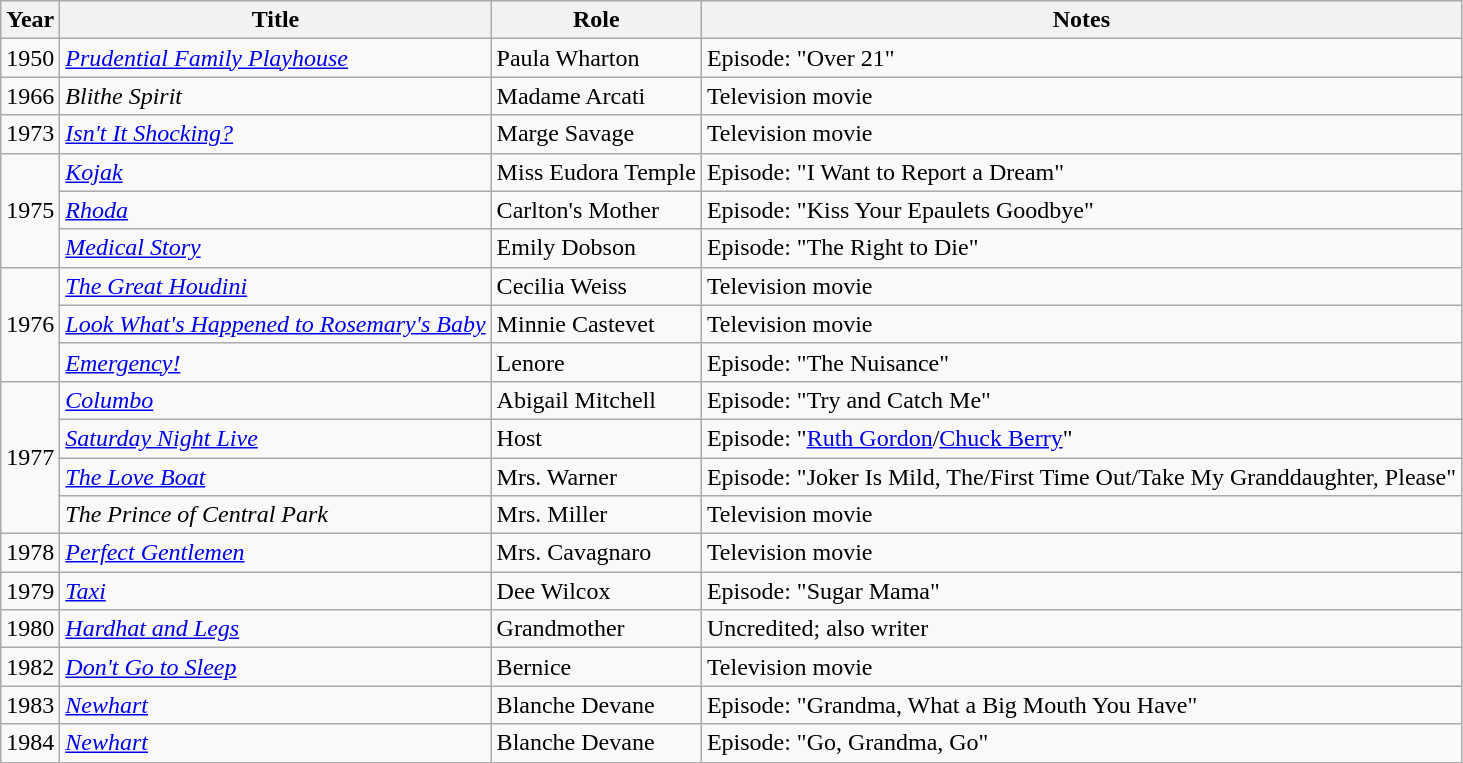<table class="wikitable sortable">
<tr>
<th>Year</th>
<th>Title</th>
<th>Role</th>
<th class=unsortable>Notes</th>
</tr>
<tr>
<td>1950</td>
<td><em><a href='#'>Prudential Family Playhouse</a></em></td>
<td>Paula Wharton</td>
<td>Episode: "Over 21"</td>
</tr>
<tr>
<td>1966</td>
<td><em>Blithe Spirit</em></td>
<td>Madame Arcati</td>
<td>Television movie</td>
</tr>
<tr>
<td>1973</td>
<td><em><a href='#'>Isn't It Shocking?</a></em></td>
<td>Marge Savage</td>
<td>Television movie</td>
</tr>
<tr>
<td rowspan=3>1975</td>
<td><em><a href='#'>Kojak</a></em></td>
<td>Miss Eudora Temple</td>
<td>Episode: "I Want to Report a Dream"</td>
</tr>
<tr>
<td><em><a href='#'>Rhoda</a></em></td>
<td>Carlton's Mother</td>
<td>Episode: "Kiss Your Epaulets Goodbye"</td>
</tr>
<tr>
<td><em><a href='#'>Medical Story</a></em></td>
<td>Emily Dobson</td>
<td>Episode: "The Right to Die"</td>
</tr>
<tr>
<td rowspan=3>1976</td>
<td><em><a href='#'>The Great Houdini</a></em></td>
<td>Cecilia Weiss</td>
<td>Television movie</td>
</tr>
<tr>
<td><em><a href='#'>Look What's Happened to Rosemary's Baby</a></em></td>
<td>Minnie Castevet</td>
<td>Television movie</td>
</tr>
<tr>
<td><em><a href='#'>Emergency!</a></em></td>
<td>Lenore</td>
<td>Episode: "The Nuisance"</td>
</tr>
<tr>
<td rowspan=4>1977</td>
<td><em><a href='#'>Columbo</a></em></td>
<td>Abigail Mitchell</td>
<td>Episode: "Try and Catch Me"</td>
</tr>
<tr>
<td><em><a href='#'>Saturday Night Live</a></em></td>
<td>Host</td>
<td>Episode: "<a href='#'>Ruth Gordon</a>/<a href='#'>Chuck Berry</a>"</td>
</tr>
<tr>
<td><em><a href='#'>The Love Boat</a></em></td>
<td>Mrs. Warner</td>
<td>Episode: "Joker Is Mild, The/First Time Out/Take My Granddaughter, Please"</td>
</tr>
<tr>
<td><em>The Prince of Central Park</em></td>
<td>Mrs. Miller</td>
<td>Television movie</td>
</tr>
<tr>
<td>1978</td>
<td><em><a href='#'>Perfect Gentlemen</a></em></td>
<td>Mrs. Cavagnaro</td>
<td>Television movie</td>
</tr>
<tr>
<td>1979</td>
<td><em><a href='#'>Taxi</a></em></td>
<td>Dee Wilcox</td>
<td>Episode: "Sugar Mama"</td>
</tr>
<tr>
<td>1980</td>
<td><em><a href='#'>Hardhat and Legs</a></em></td>
<td>Grandmother</td>
<td>Uncredited; also writer</td>
</tr>
<tr>
<td>1982</td>
<td><em><a href='#'>Don't Go to Sleep</a></em></td>
<td>Bernice</td>
<td>Television movie</td>
</tr>
<tr>
<td>1983</td>
<td><em><a href='#'>Newhart</a></em></td>
<td>Blanche Devane</td>
<td>Episode: "Grandma, What a Big Mouth You Have"</td>
</tr>
<tr>
<td>1984</td>
<td><em><a href='#'>Newhart</a></em></td>
<td>Blanche Devane</td>
<td>Episode: "Go, Grandma, Go"</td>
</tr>
</table>
